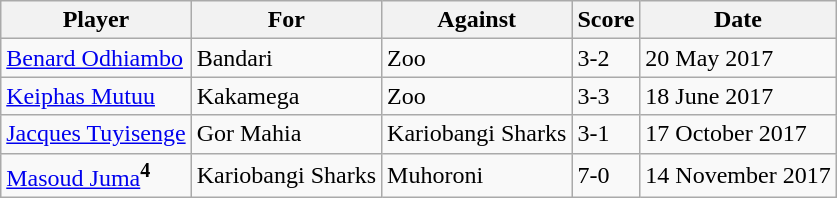<table class="wikitable">
<tr>
<th>Player</th>
<th>For</th>
<th>Against</th>
<th>Score</th>
<th>Date</th>
</tr>
<tr>
<td> <a href='#'>Benard Odhiambo</a></td>
<td>Bandari</td>
<td>Zoo</td>
<td>3-2</td>
<td>20 May 2017</td>
</tr>
<tr>
<td> <a href='#'>Keiphas Mutuu</a></td>
<td>Kakamega</td>
<td>Zoo</td>
<td>3-3</td>
<td>18 June 2017</td>
</tr>
<tr>
<td> <a href='#'>Jacques Tuyisenge</a></td>
<td>Gor Mahia</td>
<td>Kariobangi Sharks</td>
<td>3-1</td>
<td>17 October 2017</td>
</tr>
<tr>
<td> <a href='#'>Masoud Juma</a><sup><strong>4</strong></sup></td>
<td>Kariobangi Sharks</td>
<td>Muhoroni</td>
<td>7-0</td>
<td>14 November 2017</td>
</tr>
</table>
